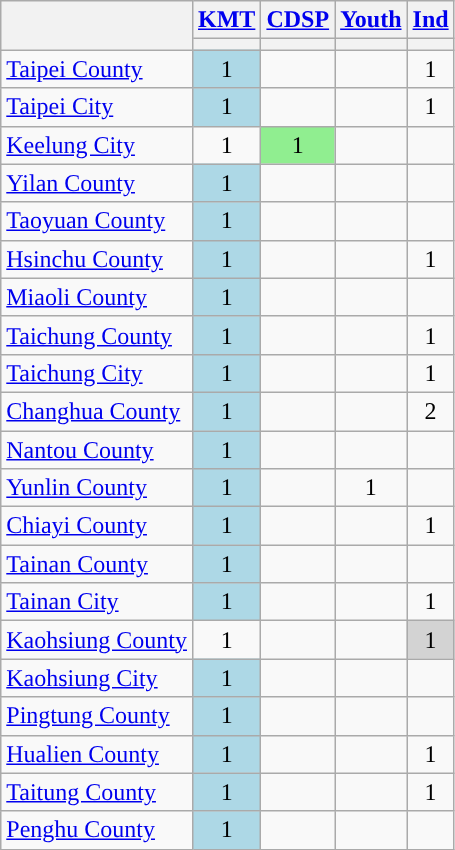<table class="wikitable" style="text-align:center;">
<tr>
<th rowspan="2"></th>
<th><a href='#'>KMT</a></th>
<th><a href='#'>CDSP</a></th>
<th><a href='#'>Youth</a></th>
<th><a href='#'>Ind</a></th>
</tr>
<tr>
<th style="background:"></th>
<th style="background:"></th>
<th style="background:"></th>
<th style="background:"></th>
</tr>
<tr>
<td align="left"><a href='#'>Taipei County</a></td>
<td bgcolor="lightblue">1</td>
<td></td>
<td></td>
<td>1</td>
</tr>
<tr>
<td align="left"><a href='#'>Taipei City</a></td>
<td bgcolor="lightblue">1</td>
<td></td>
<td></td>
<td>1</td>
</tr>
<tr>
<td align="left"><a href='#'>Keelung City</a></td>
<td>1</td>
<td bgcolor="lightgreen">1</td>
<td></td>
<td></td>
</tr>
<tr>
<td align="left"><a href='#'>Yilan County</a></td>
<td bgcolor="lightblue">1</td>
<td></td>
<td></td>
<td></td>
</tr>
<tr>
<td align="left"><a href='#'>Taoyuan County</a></td>
<td bgcolor="lightblue">1</td>
<td></td>
<td></td>
<td></td>
</tr>
<tr>
<td align="left"><a href='#'>Hsinchu County</a></td>
<td bgcolor="lightblue">1</td>
<td></td>
<td></td>
<td>1</td>
</tr>
<tr>
<td align="left"><a href='#'>Miaoli County</a></td>
<td bgcolor="lightblue">1</td>
<td></td>
<td></td>
<td></td>
</tr>
<tr>
<td align="left"><a href='#'>Taichung County</a></td>
<td bgcolor="lightblue">1</td>
<td></td>
<td></td>
<td>1</td>
</tr>
<tr>
<td align="left"><a href='#'>Taichung City</a></td>
<td bgcolor="lightblue">1</td>
<td></td>
<td></td>
<td>1</td>
</tr>
<tr>
<td align="left"><a href='#'>Changhua County</a></td>
<td bgcolor="lightblue">1</td>
<td></td>
<td></td>
<td>2</td>
</tr>
<tr>
<td align="left"><a href='#'>Nantou County</a></td>
<td bgcolor="lightblue">1</td>
<td></td>
<td></td>
<td></td>
</tr>
<tr>
<td align="left"><a href='#'>Yunlin County</a></td>
<td bgcolor="lightblue">1</td>
<td></td>
<td>1</td>
<td></td>
</tr>
<tr>
<td align="left"><a href='#'>Chiayi County</a></td>
<td bgcolor="lightblue">1</td>
<td></td>
<td></td>
<td>1</td>
</tr>
<tr>
<td align="left"><a href='#'>Tainan County</a></td>
<td bgcolor="lightblue">1</td>
<td></td>
<td></td>
<td></td>
</tr>
<tr>
<td align="left"><a href='#'>Tainan City</a></td>
<td bgcolor="lightblue">1</td>
<td></td>
<td></td>
<td>1</td>
</tr>
<tr>
<td align="left"><a href='#'>Kaohsiung County</a></td>
<td>1</td>
<td></td>
<td></td>
<td bgcolor="lightgray">1</td>
</tr>
<tr>
<td align="left"><a href='#'>Kaohsiung City</a></td>
<td bgcolor="lightblue">1</td>
<td></td>
<td></td>
<td></td>
</tr>
<tr>
<td align="left"><a href='#'>Pingtung County</a></td>
<td bgcolor="lightblue">1</td>
<td></td>
<td></td>
<td></td>
</tr>
<tr>
<td align="left"><a href='#'>Hualien County</a></td>
<td bgcolor="lightblue">1</td>
<td></td>
<td></td>
<td>1</td>
</tr>
<tr>
<td align="left"><a href='#'>Taitung County</a></td>
<td bgcolor="lightblue">1</td>
<td></td>
<td></td>
<td>1</td>
</tr>
<tr>
<td align="left"><a href='#'>Penghu County</a></td>
<td bgcolor="lightblue">1</td>
<td></td>
<td></td>
<td></td>
</tr>
</table>
